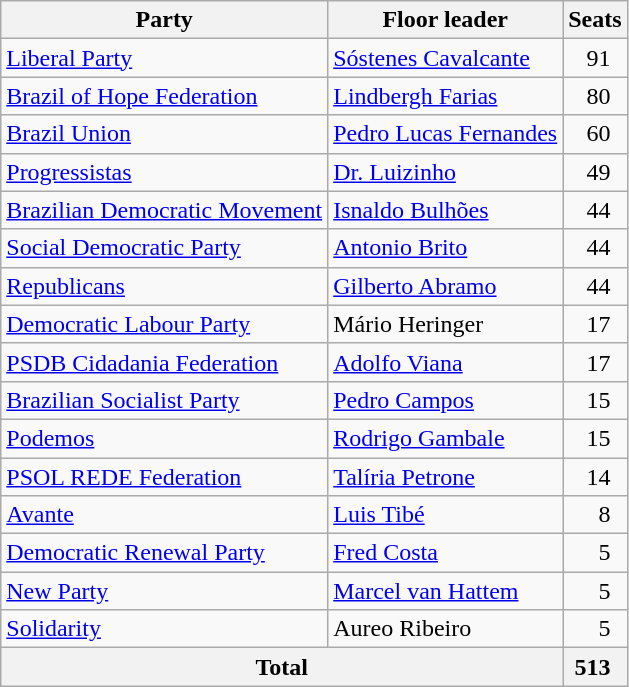<table class="wikitable">
<tr>
<th>Party</th>
<th>Floor leader</th>
<th colspan=2>Seats</th>
</tr>
<tr>
<td><span></span> <a href='#'>Liberal Party</a></td>
<td><a href='#'>Sóstenes Cavalcante</a></td>
<td style="text-align:right;border-right: none;">91</td>
<td style="text-align:center;border-left: none;"><small></small></td>
</tr>
<tr>
<td><span></span> <a href='#'>Brazil of Hope Federation</a></td>
<td><a href='#'>Lindbergh Farias</a></td>
<td style="text-align:right;border-right: none;">80</td>
<td style="text-align:center;border-left: none;"><small></small></td>
</tr>
<tr>
<td><span></span> <a href='#'>Brazil Union</a></td>
<td><a href='#'>Pedro Lucas Fernandes</a></td>
<td style="text-align:right;border-right: none;">60</td>
<td style="text-align:center;border-left: none;"><small></small></td>
</tr>
<tr>
<td><span></span> <a href='#'>Progressistas</a></td>
<td><a href='#'>Dr. Luizinho</a></td>
<td style="text-align:right;border-right: none;">49</td>
<td style="text-align:center;border-left: none;"><small></small></td>
</tr>
<tr>
<td><span></span> <a href='#'>Brazilian Democratic Movement</a></td>
<td><a href='#'>Isnaldo Bulhões</a></td>
<td style="text-align:right;border-right: none;">44</td>
<td style="text-align:center;border-left: none;"><small></small></td>
</tr>
<tr>
<td><span></span> <a href='#'>Social Democratic Party</a></td>
<td><a href='#'>Antonio Brito</a></td>
<td style="text-align:right;border-right: none;">44</td>
<td style="text-align:center;border-left: none;"><small></small></td>
</tr>
<tr>
<td><span></span> <a href='#'>Republicans</a></td>
<td><a href='#'>Gilberto Abramo</a></td>
<td style="text-align:right;border-right: none;">44</td>
<td style="text-align:center;border-left: none;"><small></small></td>
</tr>
<tr>
<td><span></span> <a href='#'>Democratic Labour Party</a></td>
<td>Mário Heringer</td>
<td style="text-align:right;border-right: none;">17</td>
<td style="text-align:center;border-left: none;"><small></small></td>
</tr>
<tr>
<td><span></span> <a href='#'>PSDB Cidadania Federation</a></td>
<td><a href='#'>Adolfo Viana</a></td>
<td style="text-align:right;border-right: none;">17</td>
<td style="text-align:center;border-left: none;"><small></small></td>
</tr>
<tr>
<td><span></span> <a href='#'>Brazilian Socialist Party</a></td>
<td><a href='#'>Pedro Campos</a></td>
<td style="text-align:right;border-right: none;">15</td>
<td style="text-align:center;border-left: none;"><small></small></td>
</tr>
<tr>
<td><span></span> <a href='#'>Podemos</a></td>
<td><a href='#'>Rodrigo Gambale</a></td>
<td style="text-align:right;border-right: none;">15</td>
<td style="text-align:center;border-left: none;"><small></small></td>
</tr>
<tr>
<td><span></span> <a href='#'>PSOL REDE Federation</a></td>
<td><a href='#'>Talíria Petrone</a></td>
<td style="text-align:right;border-right: none;">14</td>
<td style="text-align:center;border-left: none;"><small></small></td>
</tr>
<tr>
<td><span></span> <a href='#'>Avante</a></td>
<td><a href='#'>Luis Tibé</a></td>
<td style="text-align:right;border-right: none;">8</td>
<td style="text-align:center;border-left: none;"><small></small></td>
</tr>
<tr>
<td><span></span> <a href='#'>Democratic Renewal Party</a></td>
<td><a href='#'>Fred Costa</a></td>
<td style="text-align:right;border-right: none;">5</td>
<td style="text-align:center;border-left: none;"><small></small></td>
</tr>
<tr>
<td><span></span> <a href='#'>New Party</a></td>
<td><a href='#'>Marcel van Hattem</a></td>
<td style="text-align:right;border-right: none;">5</td>
<td style="text-align:center;border-left: none;"><small></small></td>
</tr>
<tr>
<td><span></span> <a href='#'>Solidarity</a></td>
<td>Aureo Ribeiro</td>
<td style="text-align:right;border-right: none;">5</td>
<td style="text-align:center;border-left: none;"><small></small></td>
</tr>
<tr>
<th colspan=2>Total</th>
<th style="text-align:right;border-right: none;">513</th>
<th style="text-align:center;border-left: none;"><small></small></th>
</tr>
</table>
